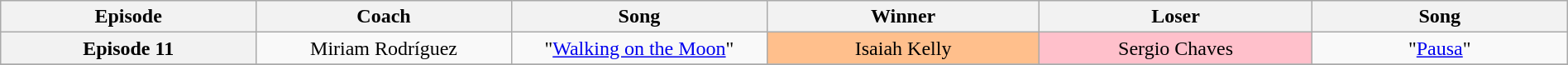<table class="wikitable" style="text-align: center; width:100%">
<tr>
<th style="width:15%">Episode</th>
<th style="width:15%">Coach</th>
<th style="width:15%">Song</th>
<th style="width:16%">Winner</th>
<th style="width:16%">Loser</th>
<th style="width:15%">Song</th>
</tr>
<tr>
<th nowrap>Episode 11<br><small></small></th>
<td>Miriam Rodríguez</td>
<td>"<a href='#'>Walking on the Moon</a>"</td>
<td style="background:#ffbf8c">Isaiah Kelly</td>
<td style="background:pink">Sergio Chaves</td>
<td>"<a href='#'>Pausa</a>"</td>
</tr>
<tr>
</tr>
</table>
